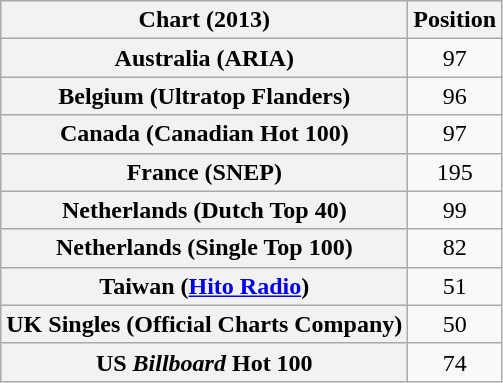<table class="wikitable plainrowheaders sortable" style="text-align:center;">
<tr>
<th>Chart (2013)</th>
<th>Position</th>
</tr>
<tr>
<th scope="row">Australia (ARIA)</th>
<td>97</td>
</tr>
<tr>
<th scope="row">Belgium (Ultratop Flanders)</th>
<td>96</td>
</tr>
<tr>
<th scope="row">Canada (Canadian Hot 100)</th>
<td>97</td>
</tr>
<tr>
<th scope="row">France (SNEP)</th>
<td>195</td>
</tr>
<tr>
<th scope="row">Netherlands (Dutch Top 40)</th>
<td>99</td>
</tr>
<tr>
<th scope="row">Netherlands (Single Top 100)</th>
<td>82</td>
</tr>
<tr>
<th scope="row">Taiwan (<a href='#'>Hito Radio</a>)</th>
<td>51</td>
</tr>
<tr>
<th scope="row">UK Singles (Official Charts Company)</th>
<td>50</td>
</tr>
<tr>
<th scope="row">US <em>Billboard</em> Hot 100</th>
<td>74</td>
</tr>
</table>
